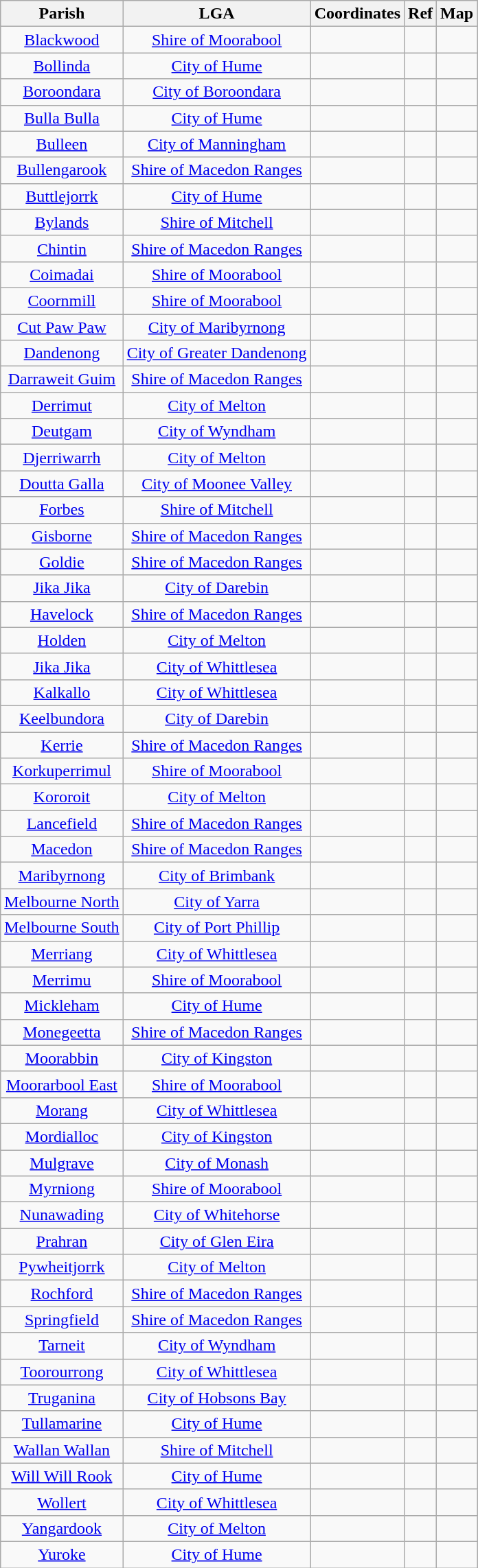<table class="wikitable sortable" style="text-align:center">
<tr>
<th>Parish</th>
<th>LGA</th>
<th>Coordinates</th>
<th>Ref</th>
<th>Map</th>
</tr>
<tr>
<td><a href='#'>Blackwood</a></td>
<td><a href='#'>Shire of Moorabool</a></td>
<td></td>
<td></td>
<td></td>
</tr>
<tr>
<td><a href='#'>Bollinda</a></td>
<td><a href='#'>City of Hume</a></td>
<td></td>
<td></td>
<td></td>
</tr>
<tr>
<td><a href='#'>Boroondara</a></td>
<td><a href='#'>City of Boroondara</a></td>
<td></td>
<td></td>
<td></td>
</tr>
<tr>
<td><a href='#'>Bulla Bulla</a></td>
<td><a href='#'>City of Hume</a></td>
<td></td>
<td></td>
<td></td>
</tr>
<tr>
<td><a href='#'>Bulleen</a></td>
<td><a href='#'>City of Manningham</a></td>
<td></td>
<td></td>
<td></td>
</tr>
<tr>
<td><a href='#'>Bullengarook</a></td>
<td><a href='#'>Shire of Macedon Ranges</a></td>
<td></td>
<td></td>
<td></td>
</tr>
<tr>
<td><a href='#'>Buttlejorrk</a></td>
<td><a href='#'>City of Hume</a></td>
<td></td>
<td></td>
<td></td>
</tr>
<tr>
<td><a href='#'>Bylands</a></td>
<td><a href='#'>Shire of Mitchell</a></td>
<td></td>
<td></td>
<td></td>
</tr>
<tr>
<td><a href='#'>Chintin</a></td>
<td><a href='#'>Shire of Macedon Ranges</a></td>
<td></td>
<td></td>
<td></td>
</tr>
<tr>
<td><a href='#'>Coimadai</a></td>
<td><a href='#'>Shire of Moorabool</a></td>
<td></td>
<td></td>
<td></td>
</tr>
<tr>
<td><a href='#'>Coornmill</a></td>
<td><a href='#'>Shire of Moorabool</a></td>
<td></td>
<td></td>
<td></td>
</tr>
<tr>
<td><a href='#'>Cut Paw Paw</a></td>
<td><a href='#'>City of Maribyrnong</a></td>
<td></td>
<td></td>
<td></td>
</tr>
<tr>
<td><a href='#'>Dandenong</a></td>
<td><a href='#'>City of Greater Dandenong</a></td>
<td></td>
<td></td>
<td></td>
</tr>
<tr>
<td><a href='#'>Darraweit Guim</a></td>
<td><a href='#'>Shire of Macedon Ranges</a></td>
<td></td>
<td></td>
<td></td>
</tr>
<tr>
<td><a href='#'>Derrimut</a></td>
<td><a href='#'>City of Melton</a></td>
<td></td>
<td></td>
<td></td>
</tr>
<tr>
<td><a href='#'>Deutgam</a></td>
<td><a href='#'>City of Wyndham</a></td>
<td></td>
<td></td>
<td></td>
</tr>
<tr>
<td><a href='#'>Djerriwarrh</a></td>
<td><a href='#'>City of Melton</a></td>
<td></td>
<td></td>
<td></td>
</tr>
<tr>
<td><a href='#'>Doutta Galla</a></td>
<td><a href='#'>City of Moonee Valley</a></td>
<td></td>
<td></td>
<td></td>
</tr>
<tr>
<td><a href='#'>Forbes</a></td>
<td><a href='#'>Shire of Mitchell</a></td>
<td></td>
<td></td>
<td></td>
</tr>
<tr>
<td><a href='#'>Gisborne</a></td>
<td><a href='#'>Shire of Macedon Ranges</a></td>
<td></td>
<td></td>
<td></td>
</tr>
<tr>
<td><a href='#'>Goldie</a></td>
<td><a href='#'>Shire of Macedon Ranges</a></td>
<td></td>
<td></td>
<td></td>
</tr>
<tr>
<td><a href='#'>Jika Jika</a></td>
<td><a href='#'>City of Darebin</a></td>
<td></td>
<td></td>
<td></td>
</tr>
<tr>
<td><a href='#'>Havelock</a></td>
<td><a href='#'>Shire of Macedon Ranges</a></td>
<td></td>
<td></td>
<td></td>
</tr>
<tr>
<td><a href='#'>Holden</a></td>
<td><a href='#'>City of Melton</a></td>
<td></td>
<td></td>
<td></td>
</tr>
<tr>
<td><a href='#'>Jika Jika</a></td>
<td><a href='#'>City of Whittlesea</a></td>
<td></td>
<td></td>
<td></td>
</tr>
<tr>
<td><a href='#'>Kalkallo</a></td>
<td><a href='#'>City of Whittlesea</a></td>
<td></td>
<td></td>
<td></td>
</tr>
<tr>
<td><a href='#'>Keelbundora</a></td>
<td><a href='#'>City of Darebin</a></td>
<td></td>
<td></td>
<td></td>
</tr>
<tr>
<td><a href='#'>Kerrie</a></td>
<td><a href='#'>Shire of Macedon Ranges</a></td>
<td></td>
<td></td>
<td></td>
</tr>
<tr>
<td><a href='#'>Korkuperrimul</a></td>
<td><a href='#'>Shire of Moorabool</a></td>
<td></td>
<td></td>
<td></td>
</tr>
<tr>
<td><a href='#'>Kororoit</a></td>
<td><a href='#'>City of Melton</a></td>
<td></td>
<td></td>
<td></td>
</tr>
<tr>
<td><a href='#'>Lancefield</a></td>
<td><a href='#'>Shire of Macedon Ranges</a></td>
<td></td>
<td></td>
<td></td>
</tr>
<tr>
<td><a href='#'>Macedon</a></td>
<td><a href='#'>Shire of Macedon Ranges</a></td>
<td></td>
<td></td>
<td></td>
</tr>
<tr>
<td><a href='#'>Maribyrnong</a></td>
<td><a href='#'>City of Brimbank</a></td>
<td></td>
<td></td>
<td></td>
</tr>
<tr>
<td><a href='#'>Melbourne North</a></td>
<td><a href='#'>City of Yarra</a></td>
<td></td>
<td></td>
<td></td>
</tr>
<tr>
<td><a href='#'>Melbourne South</a></td>
<td><a href='#'>City of Port Phillip</a></td>
<td></td>
<td></td>
<td></td>
</tr>
<tr>
<td><a href='#'>Merriang</a></td>
<td><a href='#'>City of Whittlesea</a></td>
<td></td>
<td></td>
<td></td>
</tr>
<tr>
<td><a href='#'>Merrimu</a></td>
<td><a href='#'>Shire of Moorabool</a></td>
<td></td>
<td></td>
<td></td>
</tr>
<tr>
<td><a href='#'>Mickleham</a></td>
<td><a href='#'>City of Hume</a></td>
<td></td>
<td></td>
<td></td>
</tr>
<tr>
<td><a href='#'>Monegeetta</a></td>
<td><a href='#'>Shire of Macedon Ranges</a></td>
<td></td>
<td></td>
<td></td>
</tr>
<tr>
<td><a href='#'>Moorabbin</a></td>
<td><a href='#'>City of Kingston</a></td>
<td></td>
<td></td>
<td></td>
</tr>
<tr>
<td><a href='#'>Moorarbool East</a></td>
<td><a href='#'>Shire of Moorabool</a></td>
<td></td>
<td></td>
<td></td>
</tr>
<tr>
<td><a href='#'>Morang</a></td>
<td><a href='#'>City of Whittlesea</a></td>
<td></td>
<td></td>
<td></td>
</tr>
<tr>
<td><a href='#'>Mordialloc</a></td>
<td><a href='#'>City of Kingston</a></td>
<td></td>
<td></td>
<td></td>
</tr>
<tr>
<td><a href='#'>Mulgrave</a></td>
<td><a href='#'>City of Monash</a></td>
<td></td>
<td></td>
<td></td>
</tr>
<tr>
<td><a href='#'>Myrniong</a></td>
<td><a href='#'>Shire of Moorabool</a></td>
<td></td>
<td></td>
<td></td>
</tr>
<tr>
<td><a href='#'>Nunawading</a></td>
<td><a href='#'>City of Whitehorse</a></td>
<td></td>
<td></td>
<td></td>
</tr>
<tr>
<td><a href='#'>Prahran</a></td>
<td><a href='#'>City of Glen Eira</a></td>
<td></td>
<td></td>
<td></td>
</tr>
<tr>
<td><a href='#'>Pywheitjorrk</a></td>
<td><a href='#'>City of Melton</a></td>
<td></td>
<td></td>
<td></td>
</tr>
<tr>
<td><a href='#'>Rochford</a></td>
<td><a href='#'>Shire of Macedon Ranges</a></td>
<td></td>
<td></td>
<td></td>
</tr>
<tr>
<td><a href='#'>Springfield</a></td>
<td><a href='#'>Shire of Macedon Ranges</a></td>
<td></td>
<td></td>
<td></td>
</tr>
<tr>
<td><a href='#'>Tarneit</a></td>
<td><a href='#'>City of Wyndham</a></td>
<td></td>
<td></td>
<td></td>
</tr>
<tr>
<td><a href='#'>Toorourrong</a></td>
<td><a href='#'>City of Whittlesea</a></td>
<td></td>
<td></td>
<td></td>
</tr>
<tr>
<td><a href='#'>Truganina</a></td>
<td><a href='#'>City of Hobsons Bay</a></td>
<td></td>
<td></td>
<td></td>
</tr>
<tr>
<td><a href='#'>Tullamarine</a></td>
<td><a href='#'>City of Hume</a></td>
<td></td>
<td></td>
<td></td>
</tr>
<tr>
<td><a href='#'>Wallan Wallan</a></td>
<td><a href='#'>Shire of Mitchell</a></td>
<td></td>
<td></td>
<td></td>
</tr>
<tr>
<td><a href='#'>Will Will Rook</a></td>
<td><a href='#'>City of Hume</a></td>
<td></td>
<td></td>
<td></td>
</tr>
<tr>
<td><a href='#'>Wollert</a></td>
<td><a href='#'>City of Whittlesea</a></td>
<td></td>
<td></td>
<td></td>
</tr>
<tr>
<td><a href='#'>Yangardook</a></td>
<td><a href='#'>City of Melton</a></td>
<td></td>
<td></td>
<td></td>
</tr>
<tr>
<td><a href='#'>Yuroke</a></td>
<td><a href='#'>City of Hume</a></td>
<td></td>
<td></td>
<td></td>
</tr>
</table>
